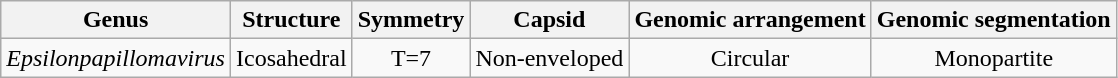<table class="wikitable sortable" style="text-align:center">
<tr>
<th>Genus</th>
<th>Structure</th>
<th>Symmetry</th>
<th>Capsid</th>
<th>Genomic arrangement</th>
<th>Genomic segmentation</th>
</tr>
<tr>
<td><em>Epsilonpapillomavirus</em></td>
<td>Icosahedral</td>
<td>T=7</td>
<td>Non-enveloped</td>
<td>Circular</td>
<td>Monopartite</td>
</tr>
</table>
